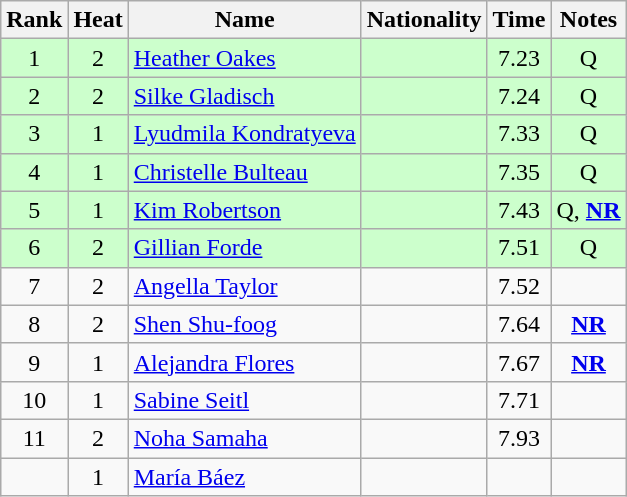<table class="wikitable sortable" style="text-align:center">
<tr>
<th>Rank</th>
<th>Heat</th>
<th>Name</th>
<th>Nationality</th>
<th>Time</th>
<th>Notes</th>
</tr>
<tr bgcolor=ccffcc>
<td>1</td>
<td>2</td>
<td align="left"><a href='#'>Heather Oakes</a></td>
<td align=left></td>
<td>7.23</td>
<td>Q</td>
</tr>
<tr bgcolor=ccffcc>
<td>2</td>
<td>2</td>
<td align="left"><a href='#'>Silke Gladisch</a></td>
<td align=left></td>
<td>7.24</td>
<td>Q</td>
</tr>
<tr bgcolor=ccffcc>
<td>3</td>
<td>1</td>
<td align="left"><a href='#'>Lyudmila Kondratyeva</a></td>
<td align=left></td>
<td>7.33</td>
<td>Q</td>
</tr>
<tr bgcolor=ccffcc>
<td>4</td>
<td>1</td>
<td align="left"><a href='#'>Christelle Bulteau</a></td>
<td align=left></td>
<td>7.35</td>
<td>Q</td>
</tr>
<tr bgcolor=ccffcc>
<td>5</td>
<td>1</td>
<td align="left"><a href='#'>Kim Robertson</a></td>
<td align=left></td>
<td>7.43</td>
<td>Q, <strong><a href='#'>NR</a></strong></td>
</tr>
<tr bgcolor=ccffcc>
<td>6</td>
<td>2</td>
<td align="left"><a href='#'>Gillian Forde</a></td>
<td align=left></td>
<td>7.51</td>
<td>Q</td>
</tr>
<tr>
<td>7</td>
<td>2</td>
<td align="left"><a href='#'>Angella Taylor</a></td>
<td align=left></td>
<td>7.52</td>
<td></td>
</tr>
<tr>
<td>8</td>
<td>2</td>
<td align="left"><a href='#'>Shen Shu-foog</a></td>
<td align=left></td>
<td>7.64</td>
<td><strong><a href='#'>NR</a></strong></td>
</tr>
<tr>
<td>9</td>
<td>1</td>
<td align="left"><a href='#'>Alejandra Flores</a></td>
<td align=left></td>
<td>7.67</td>
<td><strong><a href='#'>NR</a></strong></td>
</tr>
<tr>
<td>10</td>
<td>1</td>
<td align="left"><a href='#'>Sabine Seitl</a></td>
<td align=left></td>
<td>7.71</td>
<td></td>
</tr>
<tr>
<td>11</td>
<td>2</td>
<td align="left"><a href='#'>Noha Samaha</a></td>
<td align=left></td>
<td>7.93</td>
<td></td>
</tr>
<tr>
<td></td>
<td>1</td>
<td align="left"><a href='#'>María Báez</a></td>
<td align=left></td>
<td></td>
<td></td>
</tr>
</table>
